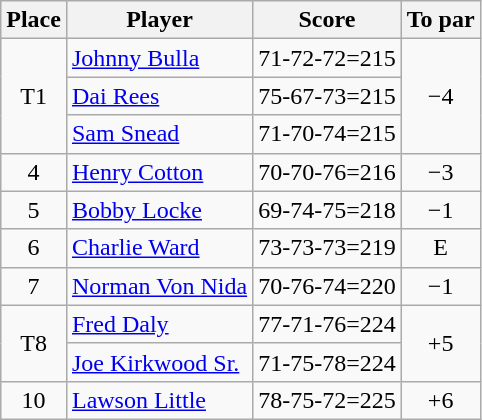<table class=wikitable>
<tr>
<th>Place</th>
<th>Player</th>
<th>Score</th>
<th>To par</th>
</tr>
<tr>
<td rowspan=3 align=center>T1</td>
<td> <a href='#'>Johnny Bulla</a></td>
<td>71-72-72=215</td>
<td rowspan=3 align=center>−4</td>
</tr>
<tr>
<td> <a href='#'>Dai Rees</a></td>
<td>75-67-73=215</td>
</tr>
<tr>
<td> <a href='#'>Sam Snead</a></td>
<td>71-70-74=215</td>
</tr>
<tr>
<td align=center>4</td>
<td> <a href='#'>Henry Cotton</a></td>
<td>70-70-76=216</td>
<td align=center>−3</td>
</tr>
<tr>
<td align=center>5</td>
<td> <a href='#'>Bobby Locke</a></td>
<td>69-74-75=218</td>
<td align=center>−1</td>
</tr>
<tr>
<td align=center>6</td>
<td> <a href='#'>Charlie Ward</a></td>
<td>73-73-73=219</td>
<td align=center>E</td>
</tr>
<tr>
<td align=center>7</td>
<td> <a href='#'>Norman Von Nida</a></td>
<td>70-76-74=220</td>
<td align=center>−1</td>
</tr>
<tr>
<td rowspan=2 align=center>T8</td>
<td> <a href='#'>Fred Daly</a></td>
<td>77-71-76=224</td>
<td rowspan=2 align=center>+5</td>
</tr>
<tr>
<td> <a href='#'>Joe Kirkwood Sr.</a></td>
<td>71-75-78=224</td>
</tr>
<tr>
<td align=center>10</td>
<td> <a href='#'>Lawson Little</a></td>
<td>78-75-72=225</td>
<td align=center>+6</td>
</tr>
</table>
